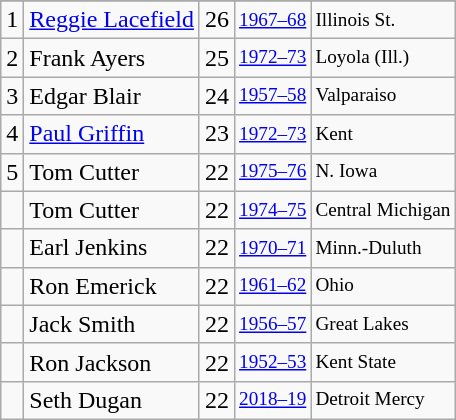<table class="wikitable">
<tr>
</tr>
<tr>
<td>1</td>
<td><a href='#'>Reggie Lacefield</a></td>
<td>26</td>
<td style="font-size:80%;"><a href='#'>1967–68</a></td>
<td style="font-size:80%;">Illinois St.</td>
</tr>
<tr>
<td>2</td>
<td>Frank Ayers</td>
<td>25</td>
<td style="font-size:80%;"><a href='#'>1972–73</a></td>
<td style="font-size:80%;">Loyola (Ill.)</td>
</tr>
<tr>
<td>3</td>
<td>Edgar Blair</td>
<td>24</td>
<td style="font-size:80%;"><a href='#'>1957–58</a></td>
<td style="font-size:80%;">Valparaiso</td>
</tr>
<tr>
<td>4</td>
<td><a href='#'>Paul Griffin</a></td>
<td>23</td>
<td style="font-size:80%;"><a href='#'>1972–73</a></td>
<td style="font-size:80%;">Kent</td>
</tr>
<tr>
<td>5</td>
<td>Tom Cutter</td>
<td>22</td>
<td style="font-size:80%;"><a href='#'>1975–76</a></td>
<td style="font-size:80%;">N. Iowa</td>
</tr>
<tr>
<td></td>
<td>Tom Cutter</td>
<td>22</td>
<td style="font-size:80%;"><a href='#'>1974–75</a></td>
<td style="font-size:80%;">Central Michigan</td>
</tr>
<tr>
<td></td>
<td>Earl Jenkins</td>
<td>22</td>
<td style="font-size:80%;"><a href='#'>1970–71</a></td>
<td style="font-size:80%;">Minn.-Duluth</td>
</tr>
<tr>
<td></td>
<td>Ron Emerick</td>
<td>22</td>
<td style="font-size:80%;"><a href='#'>1961–62</a></td>
<td style="font-size:80%;">Ohio</td>
</tr>
<tr>
<td></td>
<td>Jack Smith</td>
<td>22</td>
<td style="font-size:80%;"><a href='#'>1956–57</a></td>
<td style="font-size:80%;">Great Lakes</td>
</tr>
<tr>
<td></td>
<td>Ron Jackson</td>
<td>22</td>
<td style="font-size:80%;"><a href='#'>1952–53</a></td>
<td style="font-size:80%;">Kent State</td>
</tr>
<tr>
<td></td>
<td>Seth Dugan</td>
<td>22</td>
<td style="font-size:80%;"><a href='#'>2018–19</a></td>
<td style="font-size:80%;">Detroit Mercy</td>
</tr>
</table>
